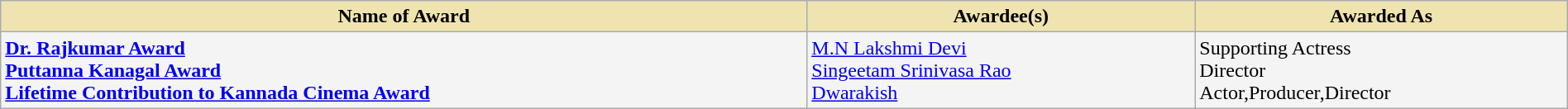<table class="wikitable" style="width:100%;">
<tr>
<th style="background-color:#EFE4B0;">Name of Award</th>
<th style="background-color:#EFE4B0;">Awardee(s)</th>
<th style="background-color:#EFE4B0;">Awarded As</th>
</tr>
<tr style="background-color:#F4F4F4">
<td><strong><a href='#'>Dr. Rajkumar Award</a></strong><br><strong><a href='#'>Puttanna Kanagal Award</a></strong><br><strong><a href='#'>Lifetime Contribution to Kannada Cinema Award</a></strong></td>
<td><a href='#'>M.N Lakshmi Devi</a><br><a href='#'>Singeetam Srinivasa Rao</a><br><a href='#'>Dwarakish</a></td>
<td>Supporting Actress<br>Director<br>Actor,Producer,Director</td>
</tr>
</table>
